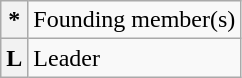<table class="wikitable">
<tr>
<th>*</th>
<td>Founding member(s)</td>
</tr>
<tr>
<th>L</th>
<td>Leader</td>
</tr>
</table>
